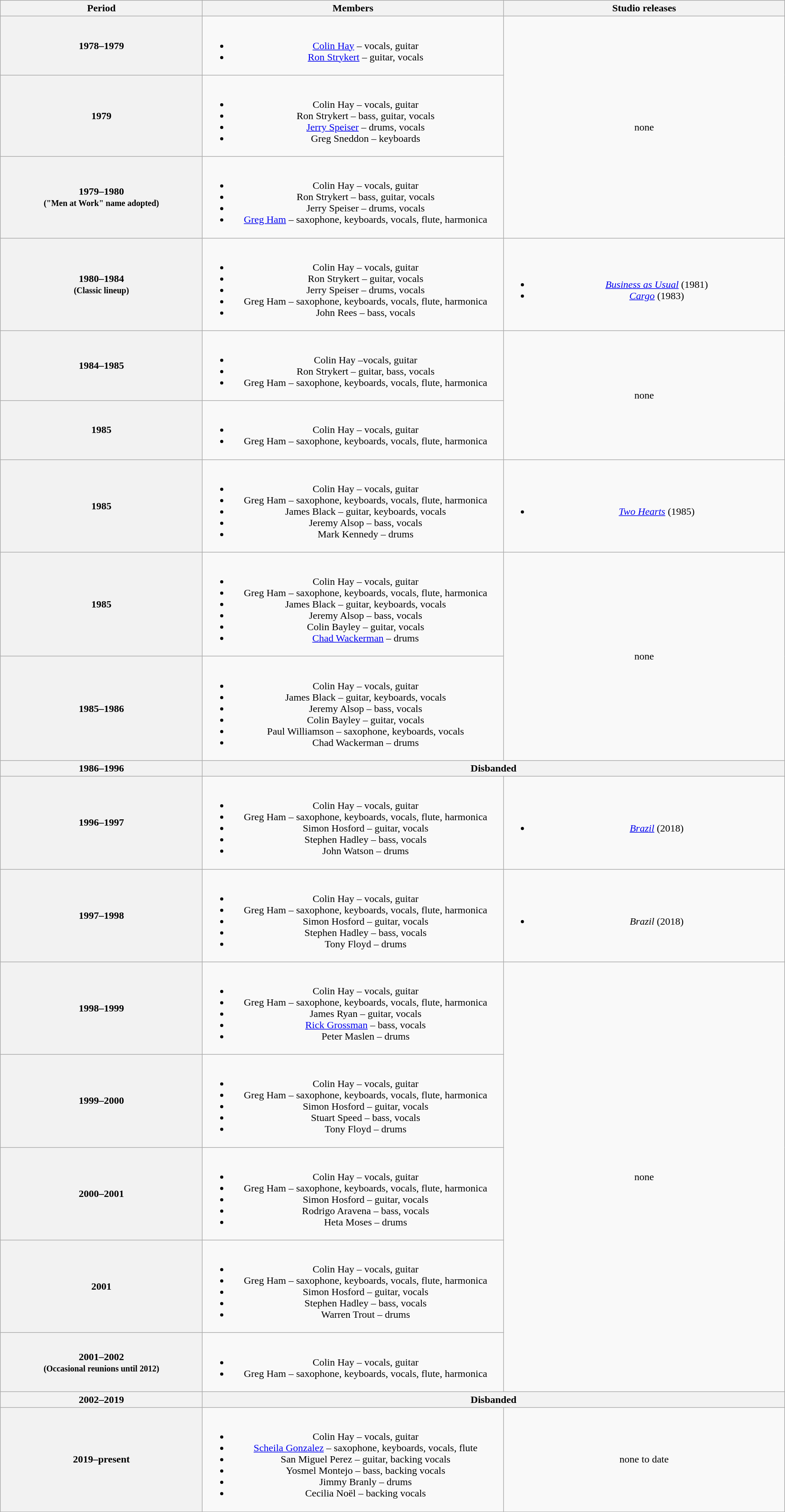<table class="wikitable plainrowheaders" style="text-align:center;">
<tr>
<th scope="col" style="width:20em;">Period</th>
<th scope="col" style="width:30em;">Members</th>
<th scope="col" style="width:28em;">Studio releases</th>
</tr>
<tr>
<th>1978–1979</th>
<td><br><ul><li><a href='#'>Colin Hay</a> – vocals, guitar</li><li><a href='#'>Ron Strykert</a> – guitar, vocals</li></ul></td>
<td rowspan="3">none</td>
</tr>
<tr>
<th>1979</th>
<td><br><ul><li>Colin Hay – vocals, guitar</li><li>Ron Strykert – bass, guitar, vocals</li><li><a href='#'>Jerry Speiser</a> – drums, vocals</li><li>Greg Sneddon – keyboards</li></ul></td>
</tr>
<tr>
<th>1979–1980<br><small>("Men at Work" name adopted)</small></th>
<td><br><ul><li>Colin Hay – vocals, guitar</li><li>Ron Strykert – bass, guitar, vocals</li><li>Jerry Speiser – drums, vocals</li><li><a href='#'>Greg Ham</a> – saxophone, keyboards, vocals, flute, harmonica</li></ul></td>
</tr>
<tr>
<th>1980–1984<br><small>(Classic lineup)</small></th>
<td><br><ul><li>Colin Hay – vocals, guitar</li><li>Ron Strykert – guitar, vocals</li><li>Jerry Speiser – drums, vocals</li><li>Greg Ham – saxophone, keyboards, vocals, flute, harmonica</li><li>John Rees – bass, vocals</li></ul></td>
<td><br><ul><li><em><a href='#'>Business as Usual</a></em> (1981)</li><li><em><a href='#'>Cargo</a></em> (1983)</li></ul></td>
</tr>
<tr>
<th>1984–1985</th>
<td><br><ul><li>Colin Hay –vocals, guitar</li><li>Ron Strykert – guitar, bass, vocals</li><li>Greg Ham – saxophone, keyboards, vocals, flute, harmonica</li></ul></td>
<td rowspan="2">none</td>
</tr>
<tr>
<th>1985</th>
<td><br><ul><li>Colin Hay – vocals, guitar</li><li>Greg Ham – saxophone, keyboards, vocals, flute, harmonica</li></ul></td>
</tr>
<tr>
<th>1985</th>
<td><br><ul><li>Colin Hay – vocals, guitar</li><li>Greg Ham – saxophone, keyboards, vocals, flute, harmonica</li><li>James Black – guitar, keyboards, vocals</li><li>Jeremy Alsop – bass, vocals</li><li>Mark Kennedy – drums</li></ul></td>
<td><br><ul><li><em><a href='#'>Two Hearts</a></em> (1985)</li></ul></td>
</tr>
<tr>
<th>1985</th>
<td><br><ul><li>Colin Hay – vocals, guitar</li><li>Greg Ham – saxophone, keyboards, vocals, flute, harmonica</li><li>James Black – guitar, keyboards, vocals</li><li>Jeremy Alsop – bass, vocals</li><li>Colin Bayley – guitar, vocals</li><li><a href='#'>Chad Wackerman</a> – drums</li></ul></td>
<td rowspan="2">none</td>
</tr>
<tr>
<th>1985–1986</th>
<td><br><ul><li>Colin Hay – vocals, guitar</li><li>James Black – guitar, keyboards, vocals</li><li>Jeremy Alsop – bass, vocals</li><li>Colin Bayley – guitar, vocals</li><li>Paul Williamson – saxophone, keyboards, vocals</li><li>Chad Wackerman – drums</li></ul></td>
</tr>
<tr>
<th>1986–1996</th>
<th colspan="2">Disbanded</th>
</tr>
<tr>
<th>1996–1997</th>
<td><br><ul><li>Colin Hay – vocals, guitar</li><li>Greg Ham – saxophone, keyboards, vocals, flute, harmonica</li><li>Simon Hosford – guitar, vocals</li><li>Stephen Hadley – bass, vocals</li><li>John Watson – drums</li></ul></td>
<td><br><ul><li><em><a href='#'>Brazil</a></em> (2018)</li></ul></td>
</tr>
<tr>
<th>1997–1998</th>
<td><br><ul><li>Colin Hay – vocals, guitar</li><li>Greg Ham – saxophone, keyboards, vocals, flute, harmonica</li><li>Simon Hosford – guitar, vocals</li><li>Stephen Hadley – bass, vocals</li><li>Tony Floyd – drums</li></ul></td>
<td><br><ul><li><em>Brazil</em> (2018) </li></ul></td>
</tr>
<tr>
<th>1998–1999</th>
<td><br><ul><li>Colin Hay – vocals, guitar</li><li>Greg Ham – saxophone, keyboards, vocals, flute, harmonica</li><li>James Ryan – guitar, vocals</li><li><a href='#'>Rick Grossman</a> – bass, vocals</li><li>Peter Maslen – drums</li></ul></td>
<td rowspan="5">none</td>
</tr>
<tr>
<th>1999–2000</th>
<td><br><ul><li>Colin Hay – vocals, guitar</li><li>Greg Ham – saxophone, keyboards, vocals, flute, harmonica</li><li>Simon Hosford – guitar, vocals</li><li>Stuart Speed – bass, vocals</li><li>Tony Floyd – drums</li></ul></td>
</tr>
<tr>
<th>2000–2001</th>
<td><br><ul><li>Colin Hay – vocals, guitar</li><li>Greg Ham – saxophone, keyboards, vocals, flute, harmonica</li><li>Simon Hosford – guitar, vocals</li><li>Rodrigo Aravena  – bass, vocals</li><li>Heta Moses – drums</li></ul></td>
</tr>
<tr>
<th>2001</th>
<td><br><ul><li>Colin Hay – vocals, guitar</li><li>Greg Ham – saxophone, keyboards, vocals, flute, harmonica</li><li>Simon Hosford – guitar, vocals</li><li>Stephen Hadley – bass, vocals</li><li>Warren Trout – drums</li></ul></td>
</tr>
<tr>
<th>2001–2002<br><small>(Occasional reunions until 2012)</small></th>
<td><br><ul><li>Colin Hay – vocals, guitar</li><li>Greg Ham – saxophone, keyboards, vocals, flute, harmonica</li></ul></td>
</tr>
<tr>
<th>2002–2019</th>
<th colspan="2">Disbanded</th>
</tr>
<tr>
<th>2019–present</th>
<td><br><ul><li>Colin Hay – vocals, guitar</li><li><a href='#'>Scheila Gonzalez</a> – saxophone, keyboards, vocals, flute</li><li>San Miguel Perez – guitar, backing vocals</li><li>Yosmel Montejo – bass, backing vocals</li><li>Jimmy Branly – drums</li><li>Cecilia Noël – backing vocals</li></ul></td>
<td>none to date</td>
</tr>
</table>
